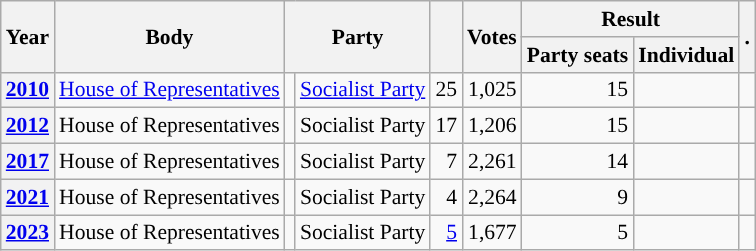<table class="wikitable plainrowheaders sortable" border=2 cellpadding=4 cellspacing=0 style="border: 1px #aaa solid; font-size: 90%; text-align:center;">
<tr>
<th scope="col" rowspan=2>Year</th>
<th scope="col" rowspan=2>Body</th>
<th scope="col" colspan=2 rowspan=2>Party</th>
<th scope="col" rowspan=2></th>
<th scope="col" rowspan=2>Votes</th>
<th scope="colgroup" colspan=2>Result</th>
<th scope="col" rowspan=2 class="unsortable">.</th>
</tr>
<tr>
<th scope="col">Party seats</th>
<th scope="col">Individual</th>
</tr>
<tr>
<th scope="row"><a href='#'>2010</a></th>
<td><a href='#'>House of Representatives</a></td>
<td style="background-color:"></td>
<td><a href='#'>Socialist Party</a></td>
<td style=text-align:right>25</td>
<td style=text-align:right>1,025</td>
<td style=text-align:right>15</td>
<td></td>
<td></td>
</tr>
<tr>
<th scope="row"><a href='#'>2012</a></th>
<td>House of Representatives</td>
<td style="background-color:"></td>
<td>Socialist Party</td>
<td style=text-align:right>17</td>
<td style=text-align:right>1,206</td>
<td style=text-align:right>15</td>
<td></td>
<td></td>
</tr>
<tr>
<th scope="row"><a href='#'>2017</a></th>
<td>House of Representatives</td>
<td style="background-color:"></td>
<td>Socialist Party</td>
<td style=text-align:right>7</td>
<td style=text-align:right>2,261</td>
<td style=text-align:right>14</td>
<td></td>
<td></td>
</tr>
<tr>
<th scope="row"><a href='#'>2021</a></th>
<td>House of Representatives</td>
<td style="background-color:"></td>
<td>Socialist Party</td>
<td style=text-align:right>4</td>
<td style=text-align:right>2,264</td>
<td style=text-align:right>9</td>
<td></td>
<td></td>
</tr>
<tr>
<th scope="row"><a href='#'>2023</a></th>
<td>House of Representatives</td>
<td style="background-color:"></td>
<td>Socialist Party</td>
<td style=text-align:right><a href='#'>5</a></td>
<td style=text-align:right>1,677</td>
<td style=text-align:right>5</td>
<td></td>
<td></td>
</tr>
</table>
